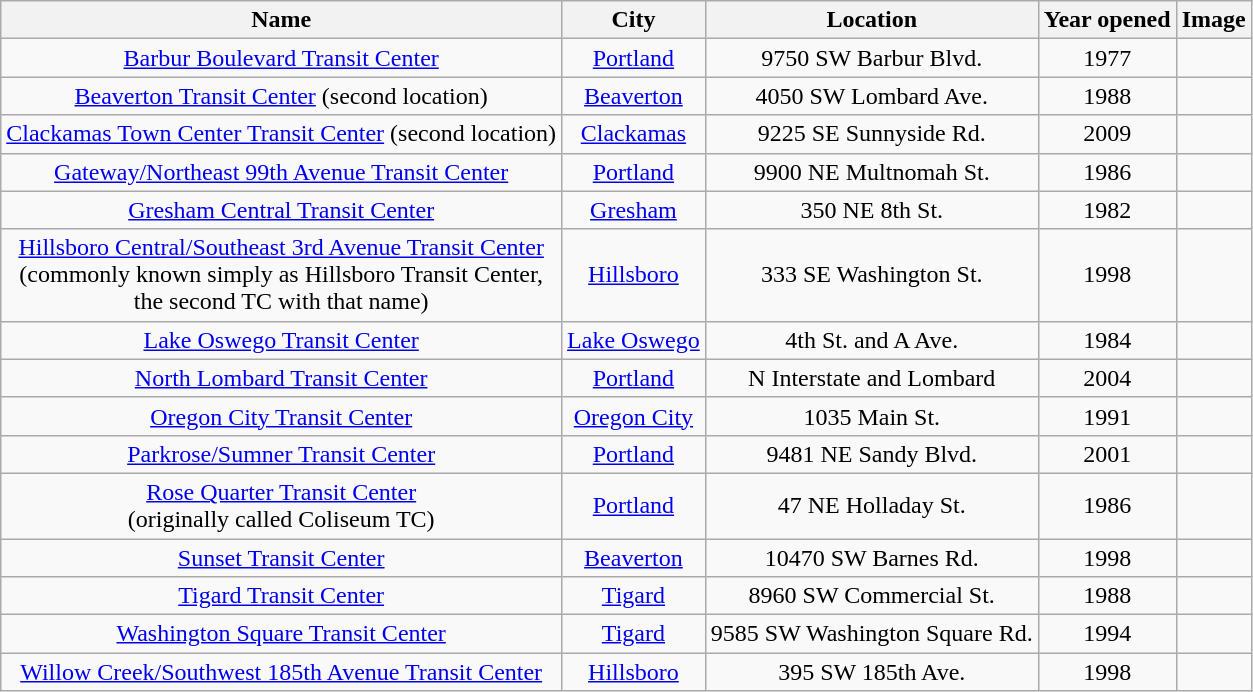<table class="wikitable sortable" style="text-align:center;">
<tr>
<th>Name</th>
<th>City</th>
<th class=unsortable>Location</th>
<th>Year opened</th>
<th class=unsortable>Image</th>
</tr>
<tr>
<td><a href='#'>Barbur Boulevard Transit Center</a></td>
<td><a href='#'>Portland</a></td>
<td>9750 SW Barbur Blvd.</td>
<td>1977</td>
<td></td>
</tr>
<tr>
<td><a href='#'>Beaverton Transit Center</a> (second location)</td>
<td><a href='#'>Beaverton</a></td>
<td>4050 SW Lombard Ave.</td>
<td>1988</td>
<td></td>
</tr>
<tr>
<td><a href='#'>Clackamas Town Center Transit Center</a> (second location)</td>
<td><a href='#'>Clackamas</a></td>
<td>9225 SE Sunnyside Rd.</td>
<td>2009</td>
<td></td>
</tr>
<tr>
<td><a href='#'>Gateway/Northeast 99th Avenue Transit Center</a></td>
<td><a href='#'>Portland</a></td>
<td>9900 NE Multnomah St.</td>
<td>1986</td>
<td></td>
</tr>
<tr>
<td><a href='#'>Gresham Central Transit Center</a></td>
<td><a href='#'>Gresham</a></td>
<td>350 NE 8th St.</td>
<td>1982</td>
<td></td>
</tr>
<tr>
<td><a href='#'>Hillsboro Central/Southeast 3rd Avenue Transit Center</a><br> (commonly known simply as Hillsboro Transit Center,<br> the second TC with that name)</td>
<td><a href='#'>Hillsboro</a></td>
<td>333 SE Washington St.</td>
<td>1998</td>
<td></td>
</tr>
<tr>
<td><a href='#'>Lake Oswego Transit Center</a></td>
<td><a href='#'>Lake Oswego</a></td>
<td>4th St. and A Ave.</td>
<td>1984</td>
<td></td>
</tr>
<tr>
<td><a href='#'>North Lombard Transit Center</a></td>
<td><a href='#'>Portland</a></td>
<td>N Interstate and Lombard</td>
<td>2004</td>
<td></td>
</tr>
<tr>
<td><a href='#'>Oregon City Transit Center</a></td>
<td><a href='#'>Oregon City</a></td>
<td>1035 Main St.</td>
<td>1991</td>
<td></td>
</tr>
<tr>
<td><a href='#'>Parkrose/Sumner Transit Center</a></td>
<td><a href='#'>Portland</a></td>
<td>9481 NE Sandy Blvd.</td>
<td>2001</td>
<td></td>
</tr>
<tr>
<td><a href='#'>Rose Quarter Transit Center</a><br> (originally called Coliseum TC)</td>
<td><a href='#'>Portland</a></td>
<td>47 NE Holladay St.</td>
<td>1986</td>
<td></td>
</tr>
<tr>
<td><a href='#'>Sunset Transit Center</a></td>
<td><a href='#'>Beaverton</a></td>
<td>10470 SW Barnes Rd.</td>
<td>1998</td>
<td></td>
</tr>
<tr>
<td><a href='#'>Tigard Transit Center</a></td>
<td><a href='#'>Tigard</a></td>
<td>8960 SW Commercial St.</td>
<td>1988</td>
<td></td>
</tr>
<tr>
<td><a href='#'>Washington Square Transit Center</a></td>
<td><a href='#'>Tigard</a></td>
<td>9585 SW Washington Square Rd.</td>
<td>1994</td>
<td></td>
</tr>
<tr>
<td><a href='#'>Willow Creek/Southwest 185th Avenue Transit Center</a></td>
<td><a href='#'>Hillsboro</a></td>
<td>395 SW 185th Ave.</td>
<td>1998</td>
<td></td>
</tr>
</table>
